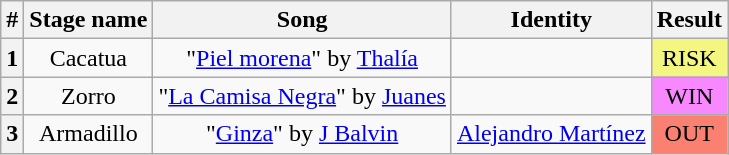<table class="wikitable plainrowheaders" style="text-align: center">
<tr>
<th>#</th>
<th>Stage name</th>
<th>Song</th>
<th>Identity</th>
<th>Result</th>
</tr>
<tr>
<th>1</th>
<td>Cacatua</td>
<td>"<a href='#'>Piel morena</a>" by <a href='#'>Thalía</a></td>
<td></td>
<td bgcolor=#F3F781>RISK</td>
</tr>
<tr>
<th>2</th>
<td>Zorro</td>
<td>"<a href='#'>La Camisa Negra</a>" by <a href='#'>Juanes</a></td>
<td></td>
<td bgcolor=#F888FD>WIN</td>
</tr>
<tr>
<th>3</th>
<td>Armadillo</td>
<td>"<a href='#'>Ginza</a>" by <a href='#'>J Balvin</a></td>
<td><a href='#'>Alejandro Martínez</a></td>
<td bgcolor=salmon>OUT</td>
</tr>
</table>
